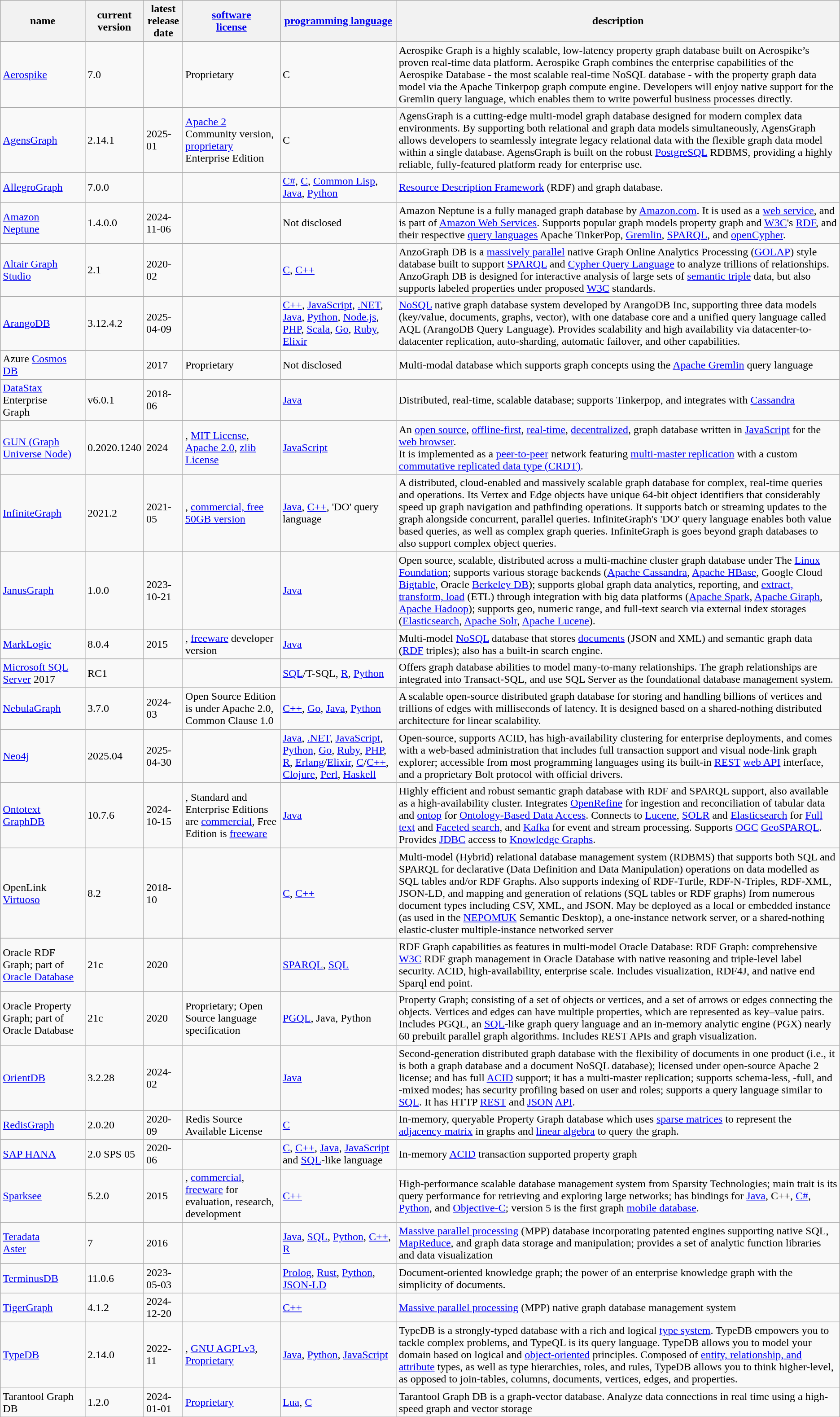<table class="wikitable sortable">
<tr>
<th>name</th>
<th>current<br>version</th>
<th>latest<br>release<br>date<br><small></small></th>
<th><a href='#'>software<br>license</a></th>
<th><a href='#'>programming language</a></th>
<th>description</th>
</tr>
<tr>
<td><a href='#'>Aerospike</a></td>
<td>7.0</td>
<td></td>
<td>Proprietary</td>
<td>C</td>
<td>Aerospike Graph is a highly scalable, low-latency property graph database built on Aerospike’s proven real-time data platform. Aerospike Graph combines the enterprise capabilities of the Aerospike Database - the most scalable real-time NoSQL database - with the property graph data model via the Apache Tinkerpop graph compute engine. Developers will enjoy native support for the Gremlin query language, which enables them to write powerful business processes directly.</td>
</tr>
<tr>
<td><a href='#'>AgensGraph</a></td>
<td>2.14.1</td>
<td>2025-01</td>
<td><a href='#'>Apache 2</a> Community version, <a href='#'>proprietary</a> Enterprise Edition</td>
<td>C</td>
<td>AgensGraph is a cutting-edge multi-model graph database designed for modern complex data environments. By supporting both relational and graph data models simultaneously, AgensGraph allows developers to seamlessly integrate legacy relational data with the flexible graph data model within a single database. AgensGraph is built on the robust <a href='#'>PostgreSQL</a> RDBMS, providing a highly reliable, fully-featured platform ready for enterprise use.</td>
</tr>
<tr>
<td><a href='#'>AllegroGraph</a></td>
<td>7.0.0</td>
<td></td>
<td></td>
<td><a href='#'>C#</a>, <a href='#'>C</a>, <a href='#'>Common Lisp</a>, <a href='#'>Java</a>, <a href='#'>Python</a></td>
<td><a href='#'>Resource Description Framework</a> (RDF) and graph database.</td>
</tr>
<tr>
<td><a href='#'>Amazon<br>Neptune</a></td>
<td>1.4.0.0</td>
<td>2024-11-06</td>
<td></td>
<td>Not disclosed</td>
<td>Amazon Neptune is a fully managed graph database by <a href='#'>Amazon.com</a>. It is used as a <a href='#'>web service</a>, and is part of <a href='#'>Amazon Web Services</a>. Supports popular graph models property graph and <a href='#'>W3C</a>'s <a href='#'>RDF</a>, and their respective <a href='#'>query languages</a> Apache TinkerPop, <a href='#'>Gremlin</a>, <a href='#'>SPARQL</a>, and <a href='#'>openCypher</a>.</td>
</tr>
<tr>
<td><a href='#'>Altair Graph Studio</a></td>
<td>2.1</td>
<td>2020-02</td>
<td></td>
<td><a href='#'>C</a>, <a href='#'>C++</a></td>
<td>AnzoGraph DB is a <a href='#'>massively parallel</a> native Graph Online Analytics Processing (<a href='#'>GOLAP</a>) style database built to support <a href='#'>SPARQL</a> and <a href='#'>Cypher Query Language</a> to analyze trillions of relationships. AnzoGraph DB is designed for interactive analysis of large sets of <a href='#'>semantic triple</a> data, but also supports labeled properties under proposed <a href='#'>W3C</a> standards.</td>
</tr>
<tr>
<td><a href='#'>ArangoDB</a></td>
<td>3.12.4.2</td>
<td>2025-04-09</td>
<td></td>
<td><a href='#'>C++</a>, <a href='#'>JavaScript</a>, <a href='#'>.NET</a>, <a href='#'>Java</a>, <a href='#'>Python</a>, <a href='#'>Node.js</a>, <a href='#'>PHP</a>, <a href='#'>Scala</a>, <a href='#'>Go</a>, <a href='#'>Ruby</a>, <a href='#'>Elixir</a></td>
<td><a href='#'>NoSQL</a> native graph database system developed by ArangoDB Inc, supporting three data models (key/value, documents, graphs, vector), with one database core and a unified query language called AQL (ArangoDB Query Language). Provides scalability and high availability via datacenter-to-datacenter replication, auto-sharding, automatic failover, and other capabilities.</td>
</tr>
<tr>
<td>Azure <a href='#'>Cosmos DB</a></td>
<td></td>
<td>2017</td>
<td>Proprietary</td>
<td>Not disclosed</td>
<td>Multi-modal database which supports graph concepts using the <a href='#'>Apache Gremlin</a> query language</td>
</tr>
<tr>
<td><a href='#'>DataStax</a><br>Enterprise<br>Graph</td>
<td>v6.0.1</td>
<td>2018-06</td>
<td></td>
<td><a href='#'>Java</a></td>
<td>Distributed, real-time, scalable database; supports Tinkerpop, and integrates with <a href='#'>Cassandra</a></td>
</tr>
<tr>
<td><a href='#'>GUN (Graph Universe Node)</a></td>
<td>0.2020.1240</td>
<td>2024</td>
<td>, <a href='#'>MIT License</a>, <a href='#'>Apache 2.0</a>, <a href='#'>zlib License</a></td>
<td><a href='#'>JavaScript</a></td>
<td>An <a href='#'>open source</a>, <a href='#'>offline-first</a>, <a href='#'>real-time</a>, <a href='#'>decentralized</a>, graph database written in <a href='#'>JavaScript</a> for the <a href='#'>web browser</a>.<br>It is implemented as a <a href='#'>peer-to-peer</a> network featuring <a href='#'>multi-master replication</a> with a custom <a href='#'>commutative replicated data type (CRDT)</a>.</td>
</tr>
<tr>
<td><a href='#'>InfiniteGraph</a></td>
<td>2021.2</td>
<td>2021-05</td>
<td>, <a href='#'>commercial, free 50GB version</a></td>
<td><a href='#'>Java</a>, <a href='#'>C++</a>, 'DO' query language</td>
<td>A distributed, cloud-enabled and massively scalable graph database for complex, real-time queries and operations. Its Vertex and Edge objects have unique 64-bit object identifiers that considerably speed up graph navigation and pathfinding operations. It supports batch or streaming updates to the graph alongside concurrent, parallel queries. InfiniteGraph's 'DO' query language enables both value based queries, as well as complex graph queries. InfiniteGraph is goes beyond graph databases to also support complex object queries.</td>
</tr>
<tr>
<td><a href='#'>JanusGraph</a></td>
<td>1.0.0</td>
<td>2023-10-21</td>
<td></td>
<td><a href='#'>Java</a></td>
<td>Open source, scalable, distributed across a multi-machine cluster graph database under The <a href='#'>Linux Foundation</a>; supports various storage backends (<a href='#'>Apache Cassandra</a>, <a href='#'>Apache HBase</a>, Google Cloud <a href='#'>Bigtable</a>, Oracle <a href='#'>Berkeley DB</a>); supports global graph data analytics, reporting, and <a href='#'>extract, transform, load</a> (ETL) through integration with big data platforms (<a href='#'>Apache Spark</a>, <a href='#'>Apache Giraph</a>, <a href='#'>Apache Hadoop</a>); supports geo, numeric range, and full-text search via external index storages (<a href='#'>Elasticsearch</a>, <a href='#'>Apache Solr</a>, <a href='#'>Apache Lucene</a>).</td>
</tr>
<tr>
<td><a href='#'>MarkLogic</a></td>
<td>8.0.4</td>
<td>2015</td>
<td>, <a href='#'>freeware</a> developer version</td>
<td><a href='#'>Java</a></td>
<td>Multi-model <a href='#'>NoSQL</a> database that stores <a href='#'>documents</a> (JSON and XML) and semantic graph data (<a href='#'>RDF</a> triples); also has a built-in search engine.</td>
</tr>
<tr>
<td><a href='#'>Microsoft SQL Server</a> 2017</td>
<td>RC1</td>
<td></td>
<td></td>
<td><a href='#'>SQL</a>/T-SQL, <a href='#'>R</a>, <a href='#'>Python</a></td>
<td>Offers graph database abilities to model many-to-many relationships. The graph relationships are integrated into Transact-SQL, and use SQL Server as the foundational database management system.</td>
</tr>
<tr>
<td><a href='#'>NebulaGraph</a></td>
<td>3.7.0</td>
<td>2024-03</td>
<td>Open Source Edition is under Apache 2.0, Common Clause 1.0</td>
<td><a href='#'>C++</a>, <a href='#'>Go</a>, <a href='#'>Java</a>, <a href='#'>Python</a></td>
<td>A scalable open-source distributed graph database for storing and handling billions of vertices and trillions of edges with milliseconds of latency. It is designed based on a shared-nothing distributed architecture for linear scalability.</td>
</tr>
<tr>
<td><a href='#'>Neo4j</a></td>
<td>2025.04</td>
<td>2025-04-30</td>
<td></td>
<td><a href='#'>Java</a>, <a href='#'>.NET</a>, <a href='#'>JavaScript</a>, <a href='#'>Python</a>, <a href='#'>Go</a>, <a href='#'>Ruby</a>, <a href='#'>PHP</a>, <a href='#'>R</a>, <a href='#'>Erlang</a>/<a href='#'>Elixir</a>, <a href='#'>C</a>/<a href='#'>C++</a>, <a href='#'>Clojure</a>, <a href='#'>Perl</a>, <a href='#'>Haskell</a></td>
<td>Open-source, supports ACID, has high-availability clustering for enterprise deployments, and comes with a web-based administration that includes full transaction support and visual node-link graph explorer; accessible from most programming languages using its built-in <a href='#'>REST</a> <a href='#'>web API</a> interface, and a proprietary Bolt protocol with official drivers.</td>
</tr>
<tr>
<td><a href='#'>Ontotext GraphDB</a></td>
<td>10.7.6</td>
<td>2024-10-15</td>
<td>, Standard and Enterprise Editions are <a href='#'>commercial</a>, Free Edition is <a href='#'>freeware</a></td>
<td><a href='#'>Java</a></td>
<td>Highly efficient and robust semantic graph database with RDF and SPARQL support, also available as a high-availability cluster. Integrates <a href='#'>OpenRefine</a> for ingestion and reconciliation of tabular data and <a href='#'>ontop</a> for <a href='#'>Ontology-Based Data Access</a>. Connects to <a href='#'>Lucene</a>, <a href='#'>SOLR</a> and <a href='#'>Elasticsearch</a> for <a href='#'>Full text</a> and <a href='#'>Faceted search</a>, and <a href='#'>Kafka</a> for event and stream processing. Supports <a href='#'>OGC</a> <a href='#'>GeoSPARQL</a>. Provides <a href='#'>JDBC</a> access to <a href='#'>Knowledge Graphs</a>.</td>
</tr>
<tr>
<td>OpenLink<br><a href='#'>Virtuoso</a></td>
<td>8.2</td>
<td>2018-10</td>
<td></td>
<td><a href='#'>C</a>, <a href='#'>C++</a></td>
<td>Multi-model (Hybrid) relational database management system (RDBMS) that supports both SQL and SPARQL for declarative (Data Definition and Data Manipulation) operations on data modelled as SQL tables and/or RDF Graphs. Also supports indexing of RDF-Turtle, RDF-N-Triples, RDF-XML, JSON-LD, and mapping and generation of relations (SQL tables or RDF graphs) from numerous document types including CSV, XML, and JSON. May be deployed as a local or embedded instance (as used in the <a href='#'>NEPOMUK</a> Semantic Desktop), a one-instance network server, or a shared-nothing elastic-cluster multiple-instance networked server</td>
</tr>
<tr>
<td>Oracle RDF Graph; part of <a href='#'>Oracle Database</a></td>
<td>21c</td>
<td>2020</td>
<td></td>
<td><a href='#'>SPARQL</a>, <a href='#'>SQL</a></td>
<td>RDF Graph capabilities as features in multi-model Oracle Database:  RDF Graph: comprehensive <a href='#'>W3C</a> RDF graph management in Oracle Database with native reasoning and triple-level label security. ACID, high-availability, enterprise scale. Includes visualization, RDF4J, and native end Sparql end point.</td>
</tr>
<tr>
<td>Oracle Property Graph; part of Oracle Database</td>
<td>21c</td>
<td>2020</td>
<td>Proprietary; Open Source language specification</td>
<td><a href='#'>PGQL</a>, Java, Python</td>
<td>Property Graph; consisting of a set of objects or vertices, and a set of arrows or edges connecting the objects. Vertices and edges can have multiple properties, which are represented as key–value pairs. Includes PGQL, an <a href='#'>SQL</a>-like graph query language and an in-memory analytic engine (PGX) nearly 60 prebuilt parallel graph algorithms. Includes REST APIs and graph visualization.</td>
</tr>
<tr>
<td><a href='#'>OrientDB</a></td>
<td>3.2.28</td>
<td>2024-02</td>
<td></td>
<td><a href='#'>Java</a></td>
<td>Second-generation distributed graph database with the flexibility of documents in one product (i.e., it is both a graph database and a document NoSQL database); licensed under open-source Apache 2 license; and has full <a href='#'>ACID</a> support; it has a multi-master replication; supports schema-less, -full, and -mixed modes; has security profiling based on user and roles; supports a query language similar to <a href='#'>SQL</a>. It has HTTP <a href='#'>REST</a> and <a href='#'>JSON</a> <a href='#'>API</a>.</td>
</tr>
<tr>
<td><a href='#'>RedisGraph</a></td>
<td>2.0.20</td>
<td>2020-09</td>
<td>Redis Source Available License</td>
<td><a href='#'>C</a></td>
<td>In-memory, queryable Property Graph database which uses <a href='#'>sparse matrices</a> to represent the <a href='#'>adjacency matrix</a> in graphs and <a href='#'>linear algebra</a> to query the graph.</td>
</tr>
<tr>
<td><a href='#'>SAP HANA</a></td>
<td>2.0 SPS 05</td>
<td>2020-06</td>
<td></td>
<td><a href='#'>C</a>, <a href='#'>C++</a>, <a href='#'>Java</a>, <a href='#'>JavaScript</a> and <a href='#'>SQL</a>-like language</td>
<td>In-memory <a href='#'>ACID</a> transaction supported property graph</td>
</tr>
<tr>
<td><a href='#'>Sparksee</a></td>
<td>5.2.0</td>
<td>2015</td>
<td>, <a href='#'>commercial</a>, <a href='#'>freeware</a> for evaluation, research, development</td>
<td><a href='#'>C++</a></td>
<td>High-performance scalable database management system from Sparsity Technologies; main trait is its query performance for retrieving and exploring large networks; has bindings for <a href='#'>Java</a>, C++, <a href='#'>C#</a>, <a href='#'>Python</a>, and <a href='#'>Objective-C</a>; version 5 is the first graph <a href='#'>mobile database</a>.</td>
</tr>
<tr>
<td><a href='#'>Teradata<br>Aster</a></td>
<td>7</td>
<td>2016</td>
<td></td>
<td><a href='#'>Java</a>, <a href='#'>SQL</a>, <a href='#'>Python</a>, <a href='#'>C++</a>, <a href='#'>R</a></td>
<td><a href='#'>Massive parallel processing</a> (MPP) database incorporating patented engines supporting native SQL, <a href='#'>MapReduce</a>, and graph data storage and manipulation; provides a set of analytic function libraries and data visualization</td>
</tr>
<tr>
<td><a href='#'>TerminusDB</a></td>
<td>11.0.6</td>
<td>2023-05-03</td>
<td></td>
<td><a href='#'>Prolog</a>, <a href='#'>Rust</a>, <a href='#'>Python</a>, <a href='#'>JSON-LD</a></td>
<td>Document-oriented knowledge graph; the power of an enterprise knowledge graph with the simplicity of documents.</td>
</tr>
<tr>
<td><a href='#'>TigerGraph</a></td>
<td>4.1.2</td>
<td>2024-12-20</td>
<td></td>
<td><a href='#'>C++</a></td>
<td><a href='#'>Massive parallel processing</a> (MPP) native graph database management system</td>
</tr>
<tr>
<td><a href='#'>TypeDB</a></td>
<td>2.14.0</td>
<td>2022-11</td>
<td>, <a href='#'>GNU AGPLv3</a>, <a href='#'>Proprietary</a></td>
<td><a href='#'>Java</a>, <a href='#'>Python</a>, <a href='#'>JavaScript</a></td>
<td>TypeDB is a strongly-typed database with a rich and logical <a href='#'>type system</a>. TypeDB empowers you to tackle complex problems, and TypeQL is its query language. TypeDB allows you to model your domain based on logical and <a href='#'>object-oriented</a> principles. Composed of <a href='#'>entity, relationship, and attribute</a> types, as well as type hierarchies, roles, and rules, TypeDB allows you to think higher-level, as opposed to join-tables, columns, documents, vertices, edges, and properties.</td>
</tr>
<tr>
<td>Tarantool Graph DB</td>
<td>1.2.0</td>
<td>2024-01-01</td>
<td><a href='#'>Proprietary</a></td>
<td><a href='#'>Lua</a>, <a href='#'>C</a></td>
<td>Tarantool Graph DB is a graph-vector database. Analyze data connections in real time using a high-speed graph and vector storage</td>
</tr>
</table>
